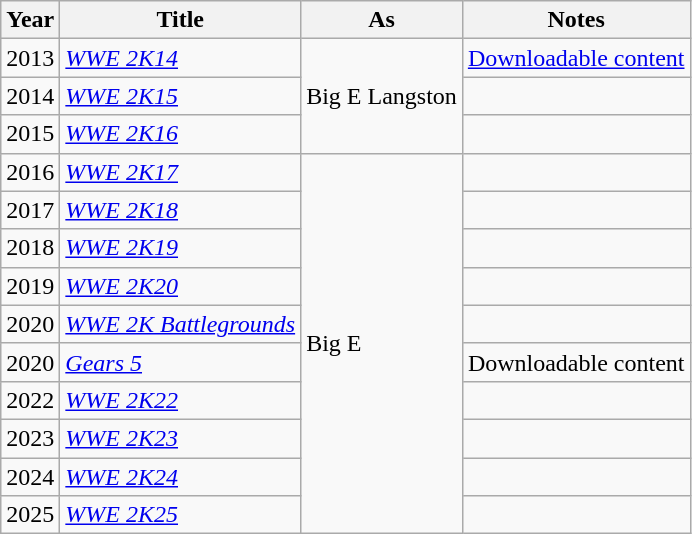<table class="wikitable source">
<tr>
<th>Year</th>
<th>Title</th>
<th>As</th>
<th class="unsortable">Notes</th>
</tr>
<tr>
<td>2013</td>
<td><em><a href='#'>WWE 2K14</a></em></td>
<td rowspan=3>Big E Langston</td>
<td><a href='#'>Downloadable content</a></td>
</tr>
<tr>
<td>2014</td>
<td><em><a href='#'>WWE 2K15</a></em></td>
<td></td>
</tr>
<tr>
<td>2015</td>
<td><em><a href='#'>WWE 2K16</a></em></td>
<td></td>
</tr>
<tr>
<td>2016</td>
<td><em><a href='#'>WWE 2K17</a></em></td>
<td rowspan=10>Big E</td>
<td></td>
</tr>
<tr>
<td>2017</td>
<td><em><a href='#'>WWE 2K18</a></em></td>
<td></td>
</tr>
<tr>
<td>2018</td>
<td><em><a href='#'>WWE 2K19</a></em></td>
<td></td>
</tr>
<tr>
<td>2019</td>
<td><em><a href='#'>WWE 2K20</a></em></td>
<td></td>
</tr>
<tr>
<td>2020</td>
<td><em><a href='#'>WWE 2K Battlegrounds</a></em></td>
<td></td>
</tr>
<tr>
<td>2020</td>
<td><em><a href='#'>Gears 5</a></em></td>
<td>Downloadable content</td>
</tr>
<tr>
<td>2022</td>
<td><em><a href='#'>WWE 2K22</a></em></td>
<td></td>
</tr>
<tr>
<td>2023</td>
<td><em><a href='#'>WWE 2K23</a></em></td>
<td></td>
</tr>
<tr>
<td>2024</td>
<td><em><a href='#'>WWE 2K24</a></em></td>
<td></td>
</tr>
<tr>
<td>2025</td>
<td><em><a href='#'>WWE 2K25</a></em></td>
<td></td>
</tr>
</table>
